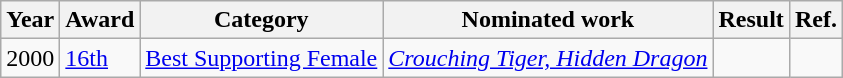<table class="wikitable">
<tr>
<th>Year</th>
<th>Award</th>
<th>Category</th>
<th>Nominated work</th>
<th>Result</th>
<th>Ref.</th>
</tr>
<tr>
<td>2000</td>
<td><a href='#'>16th</a></td>
<td><a href='#'>Best Supporting Female</a></td>
<td><em><a href='#'>Crouching Tiger, Hidden Dragon</a></em></td>
<td></td>
<td></td>
</tr>
</table>
